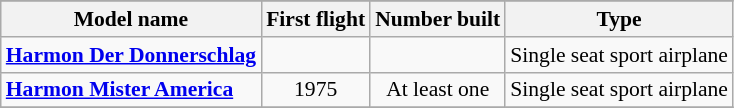<table class="wikitable" align=center style="font-size:90%;">
<tr>
</tr>
<tr style="background:#efefef;">
<th>Model name</th>
<th>First flight</th>
<th>Number built</th>
<th>Type</th>
</tr>
<tr>
<td align=left><strong><a href='#'>Harmon Der Donnerschlag</a></strong></td>
<td align=center></td>
<td align=center></td>
<td align=left>Single seat sport airplane</td>
</tr>
<tr>
<td align=left><strong><a href='#'>Harmon Mister America</a></strong></td>
<td align=center>1975</td>
<td align=center>At least one</td>
<td align=left>Single seat sport airplane</td>
</tr>
<tr>
</tr>
</table>
